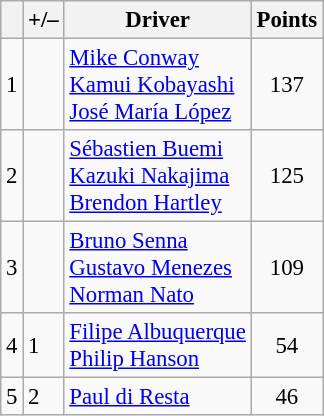<table class="wikitable" style="font-size: 95%;">
<tr>
<th scope="col"></th>
<th scope="col">+/–</th>
<th scope="col">Driver</th>
<th scope="col">Points</th>
</tr>
<tr>
<td align="center">1</td>
<td align="left"></td>
<td> <a href='#'>Mike Conway</a><br> <a href='#'>Kamui Kobayashi</a><br> <a href='#'>José María López</a></td>
<td align="center">137</td>
</tr>
<tr>
<td align="center">2</td>
<td align="left"></td>
<td> <a href='#'>Sébastien Buemi</a><br> <a href='#'>Kazuki Nakajima</a><br> <a href='#'>Brendon Hartley</a></td>
<td align="center">125</td>
</tr>
<tr>
<td align="center">3</td>
<td align="left"></td>
<td> <a href='#'>Bruno Senna</a><br> <a href='#'>Gustavo Menezes</a><br> <a href='#'>Norman Nato</a></td>
<td align="center">109</td>
</tr>
<tr>
<td align="center">4</td>
<td align="left"> 1</td>
<td> <a href='#'>Filipe Albuquerque</a><br> <a href='#'>Philip Hanson</a></td>
<td align="center">54</td>
</tr>
<tr>
<td align="center">5</td>
<td align="left"> 2</td>
<td> <a href='#'>Paul di Resta</a></td>
<td align="center">46</td>
</tr>
</table>
